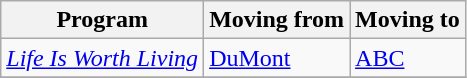<table class="wikitable">
<tr>
<th>Program</th>
<th>Moving from</th>
<th>Moving to</th>
</tr>
<tr>
<td><em><a href='#'>Life Is Worth Living</a></em></td>
<td><a href='#'>DuMont</a></td>
<td><a href='#'>ABC</a></td>
</tr>
<tr>
</tr>
</table>
